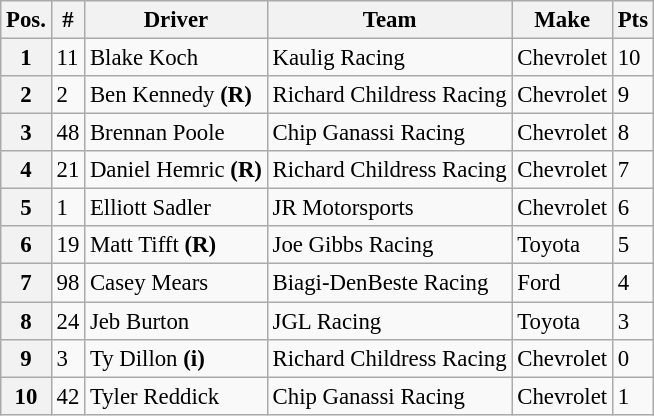<table class="wikitable" style="font-size:95%">
<tr>
<th>Pos.</th>
<th>#</th>
<th>Driver</th>
<th>Team</th>
<th>Make</th>
<th>Pts</th>
</tr>
<tr>
<th>1</th>
<td>11</td>
<td>Blake Koch</td>
<td>Kaulig Racing</td>
<td>Chevrolet</td>
<td>10</td>
</tr>
<tr>
<th>2</th>
<td>2</td>
<td>Ben Kennedy <strong>(R)</strong></td>
<td>Richard Childress Racing</td>
<td>Chevrolet</td>
<td>9</td>
</tr>
<tr>
<th>3</th>
<td>48</td>
<td>Brennan Poole</td>
<td>Chip Ganassi Racing</td>
<td>Chevrolet</td>
<td>8</td>
</tr>
<tr>
<th>4</th>
<td>21</td>
<td>Daniel Hemric <strong>(R)</strong></td>
<td>Richard Childress Racing</td>
<td>Chevrolet</td>
<td>7</td>
</tr>
<tr>
<th>5</th>
<td>1</td>
<td>Elliott Sadler</td>
<td>JR Motorsports</td>
<td>Chevrolet</td>
<td>6</td>
</tr>
<tr>
<th>6</th>
<td>19</td>
<td>Matt Tifft <strong>(R)</strong></td>
<td>Joe Gibbs Racing</td>
<td>Toyota</td>
<td>5</td>
</tr>
<tr>
<th>7</th>
<td>98</td>
<td>Casey Mears</td>
<td>Biagi-DenBeste Racing</td>
<td>Ford</td>
<td>4</td>
</tr>
<tr>
<th>8</th>
<td>24</td>
<td>Jeb Burton</td>
<td>JGL Racing</td>
<td>Toyota</td>
<td>3</td>
</tr>
<tr>
<th>9</th>
<td>3</td>
<td>Ty Dillon <strong>(i)</strong></td>
<td>Richard Childress Racing</td>
<td>Chevrolet</td>
<td>0</td>
</tr>
<tr>
<th>10</th>
<td>42</td>
<td>Tyler Reddick</td>
<td>Chip Ganassi Racing</td>
<td>Chevrolet</td>
<td>1</td>
</tr>
</table>
